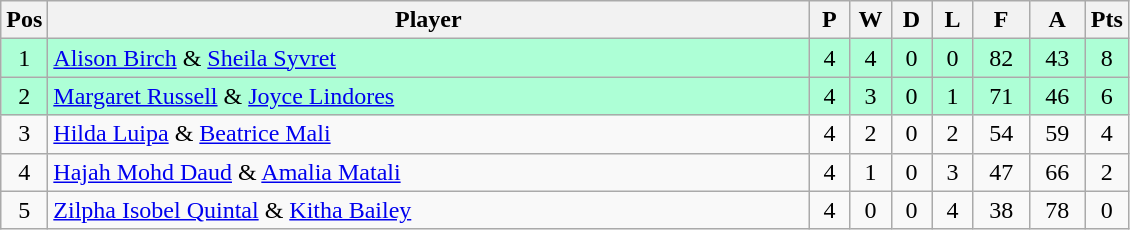<table class="wikitable" style="font-size: 100%">
<tr>
<th width=20>Pos</th>
<th width=500>Player</th>
<th width=20>P</th>
<th width=20>W</th>
<th width=20>D</th>
<th width=20>L</th>
<th width=30>F</th>
<th width=30>A</th>
<th width=20>Pts</th>
</tr>
<tr align=center style="background: #ADFFD6;">
<td>1</td>
<td align="left"> <a href='#'>Alison Birch</a> & <a href='#'>Sheila Syvret</a></td>
<td>4</td>
<td>4</td>
<td>0</td>
<td>0</td>
<td>82</td>
<td>43</td>
<td>8</td>
</tr>
<tr align=center style="background: #ADFFD6;">
<td>2</td>
<td align="left"> <a href='#'>Margaret Russell</a> & <a href='#'>Joyce Lindores</a></td>
<td>4</td>
<td>3</td>
<td>0</td>
<td>1</td>
<td>71</td>
<td>46</td>
<td>6</td>
</tr>
<tr align=center>
<td>3</td>
<td align="left"> <a href='#'>Hilda Luipa</a> & <a href='#'>Beatrice Mali</a></td>
<td>4</td>
<td>2</td>
<td>0</td>
<td>2</td>
<td>54</td>
<td>59</td>
<td>4</td>
</tr>
<tr align=center>
<td>4</td>
<td align="left"> <a href='#'>Hajah Mohd Daud</a> & <a href='#'>Amalia Matali</a></td>
<td>4</td>
<td>1</td>
<td>0</td>
<td>3</td>
<td>47</td>
<td>66</td>
<td>2</td>
</tr>
<tr align=center>
<td>5</td>
<td align="left"> <a href='#'>Zilpha Isobel Quintal</a> & <a href='#'>Kitha Bailey</a></td>
<td>4</td>
<td>0</td>
<td>0</td>
<td>4</td>
<td>38</td>
<td>78</td>
<td>0</td>
</tr>
</table>
